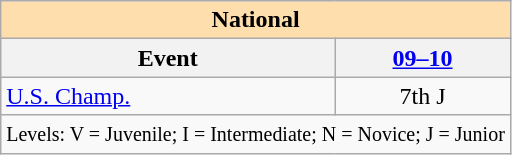<table class="wikitable" style="text-align:center">
<tr>
<th colspan="2" style="background-color: #ffdead; " align="center">National</th>
</tr>
<tr>
<th>Event</th>
<th><a href='#'>09–10</a></th>
</tr>
<tr>
<td align=left><a href='#'>U.S. Champ.</a></td>
<td>7th J</td>
</tr>
<tr>
<td colspan="2" align="center"><small> Levels: V = Juvenile; I = Intermediate; N = Novice; J = Junior </small></td>
</tr>
</table>
